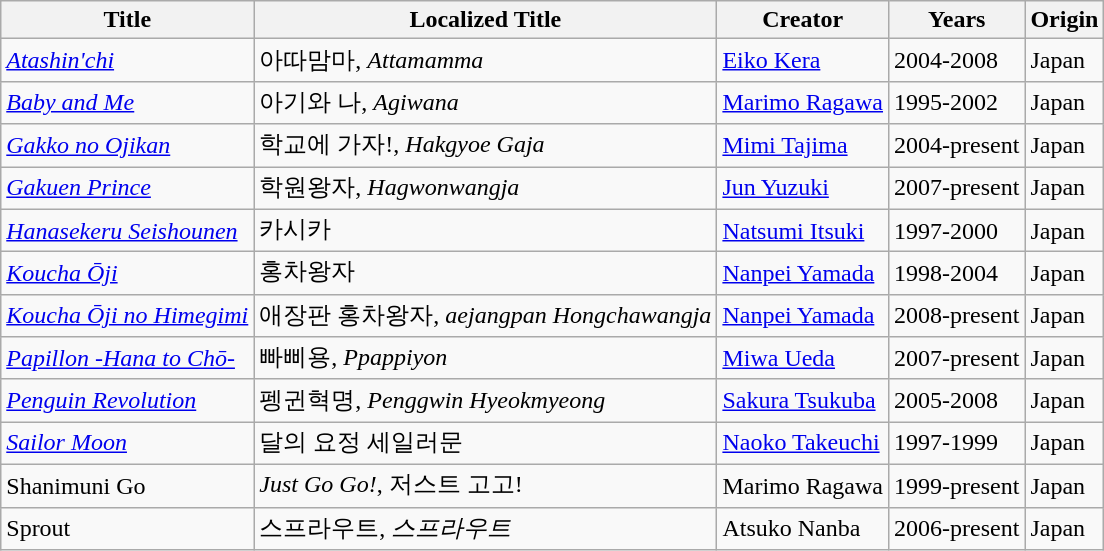<table class="wikitable sortable">
<tr>
<th>Title</th>
<th>Localized Title</th>
<th>Creator</th>
<th>Years</th>
<th>Origin</th>
</tr>
<tr>
<td><em><a href='#'>Atashin'chi</a></em></td>
<td>아따맘마, <em>Attamamma</em></td>
<td><a href='#'>Eiko Kera</a></td>
<td>2004-2008</td>
<td>Japan</td>
</tr>
<tr>
<td><em><a href='#'>Baby and Me</a></em></td>
<td>아기와 나, <em>Agiwana</em></td>
<td><a href='#'>Marimo Ragawa</a></td>
<td>1995-2002</td>
<td>Japan</td>
</tr>
<tr>
<td><em><a href='#'>Gakko no Ojikan</a></em></td>
<td>학교에 가자!, <em>Hakgyoe Gaja</em></td>
<td><a href='#'>Mimi Tajima</a></td>
<td>2004-present</td>
<td>Japan</td>
</tr>
<tr>
<td><em><a href='#'>Gakuen Prince</a></em></td>
<td>학원왕자, <em>Hagwonwangja</em></td>
<td><a href='#'>Jun Yuzuki</a></td>
<td>2007-present</td>
<td>Japan</td>
</tr>
<tr>
<td><em><a href='#'>Hanasekeru Seishounen</a></em></td>
<td>카시카</td>
<td><a href='#'>Natsumi Itsuki</a></td>
<td>1997-2000</td>
<td>Japan</td>
</tr>
<tr>
<td><em><a href='#'>Koucha Ōji</a></em></td>
<td>홍차왕자</td>
<td><a href='#'>Nanpei Yamada</a></td>
<td>1998-2004</td>
<td>Japan</td>
</tr>
<tr>
<td><em><a href='#'>Koucha Ōji no Himegimi</a></em></td>
<td>애장판 홍차왕자, <em>aejangpan Hongchawangja</em></td>
<td><a href='#'>Nanpei Yamada</a></td>
<td>2008-present</td>
<td>Japan</td>
</tr>
<tr>
<td><em><a href='#'>Papillon -Hana to Chō-</a></em></td>
<td>빠삐용, <em>Ppappiyon</em></td>
<td><a href='#'>Miwa Ueda</a></td>
<td>2007-present</td>
<td>Japan</td>
</tr>
<tr>
<td><em><a href='#'>Penguin Revolution</a></em></td>
<td>펭귄혁명, <em>Penggwin Hyeokmyeong</em></td>
<td><a href='#'>Sakura Tsukuba</a></td>
<td>2005-2008</td>
<td>Japan</td>
</tr>
<tr>
<td><em><a href='#'>Sailor Moon</a></em></td>
<td>달의 요정 세일러문</td>
<td><a href='#'>Naoko Takeuchi</a></td>
<td>1997-1999</td>
<td>Japan</td>
</tr>
<tr>
<td>Shanimuni Go</td>
<td><em>Just Go Go!</em>, 저스트 고고!</td>
<td>Marimo Ragawa</td>
<td>1999-present</td>
<td>Japan</td>
</tr>
<tr>
<td>Sprout</td>
<td>스프라우트, <em>스프라우트</em></td>
<td>Atsuko Nanba</td>
<td>2006-present</td>
<td>Japan</td>
</tr>
</table>
